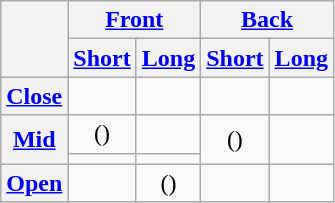<table class="wikitable">
<tr>
<th rowspan=2></th>
<th colspan=2><a href='#'>Front</a></th>
<th colspan=2><a href='#'>Back</a></th>
</tr>
<tr class=small>
<th><a href='#'>Short</a></th>
<th><a href='#'>Long</a></th>
<th><a href='#'>Short</a></th>
<th><a href='#'>Long</a></th>
</tr>
<tr align=center>
<th><a href='#'>Close</a></th>
<td> </td>
<td> </td>
<td> </td>
<td> </td>
</tr>
<tr align=center>
<th rowspan=2><a href='#'>Mid</a></th>
<td>() </td>
<td> </td>
<td rowspan="2">() </td>
<td rowspan=2> </td>
</tr>
<tr align=center>
<td> </td>
<td> </td>
</tr>
<tr align=center>
<th><a href='#'>Open</a></th>
<td></td>
<td>() </td>
<td> </td>
<td> </td>
</tr>
</table>
